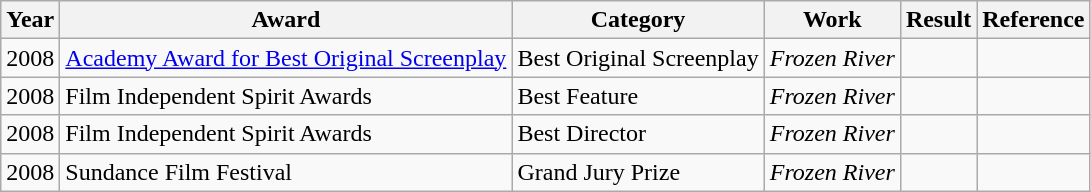<table class="wikitable">
<tr>
<th>Year</th>
<th>Award</th>
<th>Category</th>
<th>Work</th>
<th>Result</th>
<th>Reference</th>
</tr>
<tr>
<td>2008</td>
<td><a href='#'>Academy Award for Best Original Screenplay</a></td>
<td>Best Original Screenplay</td>
<td><em>Frozen River</em></td>
<td></td>
<td></td>
</tr>
<tr>
<td>2008</td>
<td>Film Independent Spirit Awards</td>
<td>Best Feature</td>
<td><em>Frozen River</em></td>
<td></td>
<td></td>
</tr>
<tr>
<td>2008</td>
<td>Film Independent Spirit Awards</td>
<td>Best Director</td>
<td><em>Frozen River</em></td>
<td></td>
<td></td>
</tr>
<tr>
<td>2008</td>
<td>Sundance Film Festival</td>
<td>Grand Jury Prize</td>
<td><em>Frozen River</em></td>
<td></td>
<td></td>
</tr>
</table>
